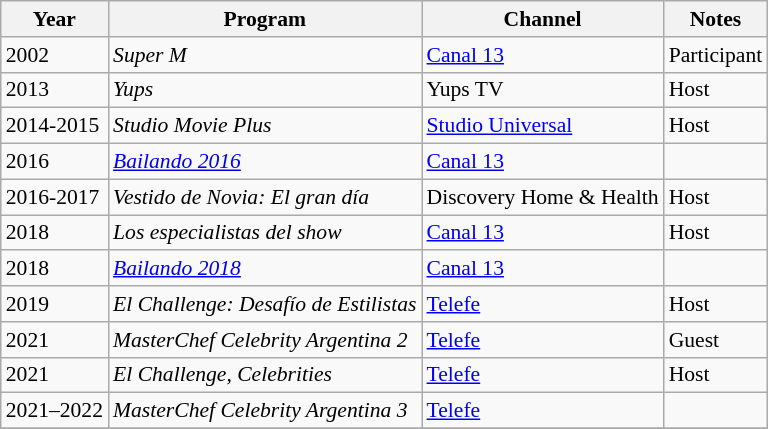<table class="wikitable" style="font-size: 90%;">
<tr>
<th>Year</th>
<th>Program</th>
<th>Channel</th>
<th>Notes</th>
</tr>
<tr>
<td>2002</td>
<td><em>Super M</em></td>
<td><a href='#'>Canal 13</a></td>
<td>Participant</td>
</tr>
<tr>
<td>2013</td>
<td><em>Yups</em></td>
<td>Yups TV</td>
<td>Host</td>
</tr>
<tr>
<td>2014-2015</td>
<td><em>Studio Movie Plus</em></td>
<td><a href='#'>Studio Universal</a></td>
<td>Host</td>
</tr>
<tr>
<td>2016</td>
<td><em><a href='#'>Bailando 2016</a></em></td>
<td><a href='#'>Canal 13</a></td>
<td></td>
</tr>
<tr>
<td>2016-2017</td>
<td><em>Vestido de Novia: El gran día</em></td>
<td>Discovery Home & Health</td>
<td>Host</td>
</tr>
<tr>
<td>2018</td>
<td><em>Los especialistas del show</em></td>
<td><a href='#'>Canal 13</a></td>
<td>Host</td>
</tr>
<tr>
<td>2018</td>
<td><em><a href='#'>Bailando 2018</a></em></td>
<td><a href='#'>Canal 13</a></td>
<td></td>
</tr>
<tr>
<td>2019</td>
<td><em>El Challenge: Desafío de Estilistas</em></td>
<td><a href='#'>Telefe</a></td>
<td>Host</td>
</tr>
<tr>
<td>2021</td>
<td><em>MasterChef Celebrity Argentina 2</em></td>
<td><a href='#'>Telefe</a></td>
<td>Guest</td>
</tr>
<tr>
<td>2021</td>
<td><em>El Challenge, Celebrities</em></td>
<td><a href='#'>Telefe</a></td>
<td>Host</td>
</tr>
<tr>
<td>2021–2022</td>
<td><em>MasterChef Celebrity Argentina 3</em></td>
<td><a href='#'>Telefe</a></td>
<td></td>
</tr>
<tr>
</tr>
</table>
